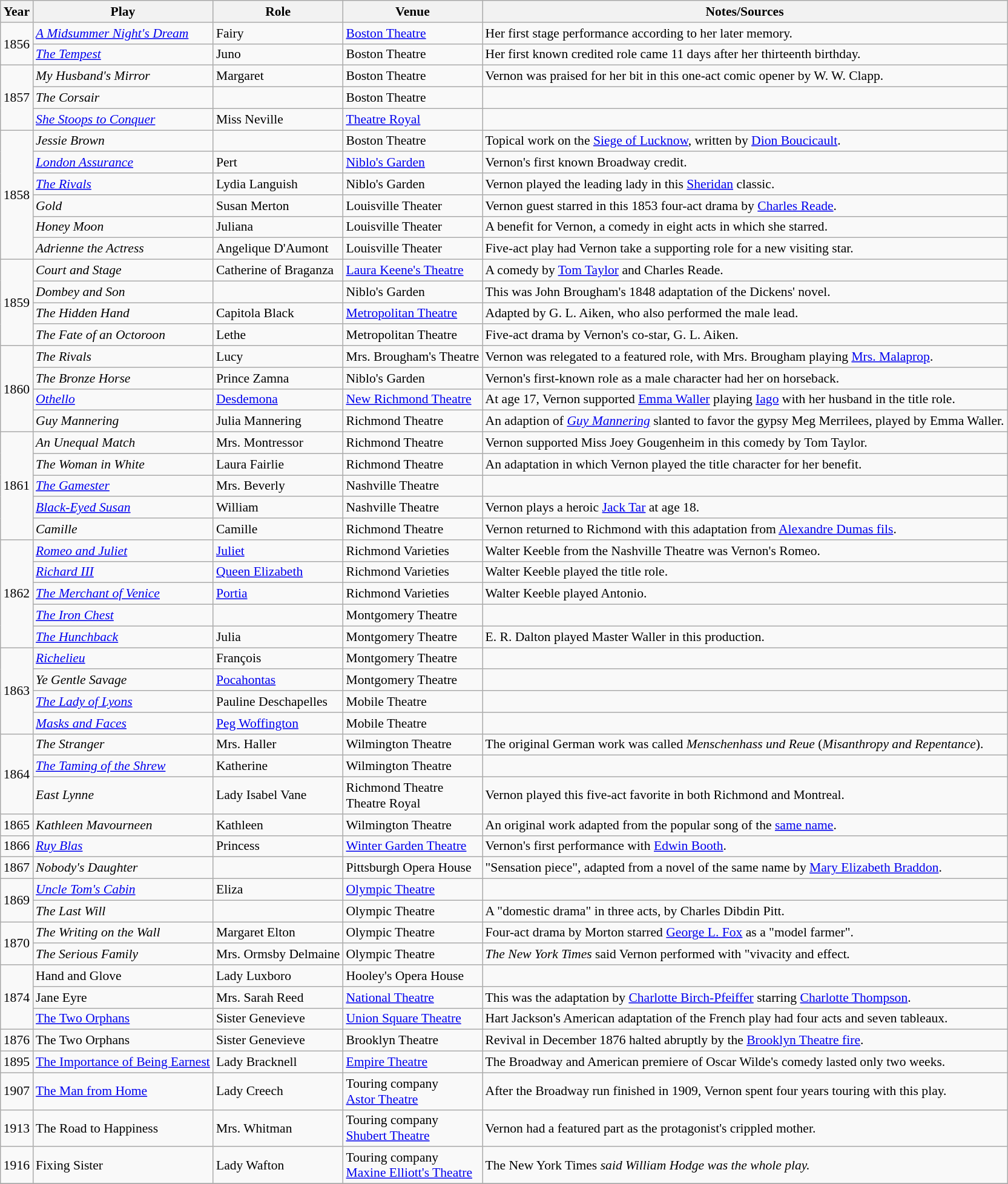<table class="wikitable sortable plainrowheaders" style="font-size: 90%">
<tr>
<th scope="col">Year</th>
<th scope="col">Play</th>
<th scope="col">Role</th>
<th scope="col">Venue</th>
<th scope="col">Notes/Sources</th>
</tr>
<tr>
<td rowspan=2>1856</td>
<td><em><a href='#'>A Midsummer Night's Dream</a></em></td>
<td>Fairy</td>
<td><a href='#'>Boston Theatre</a></td>
<td>Her first stage performance according to her later memory.</td>
</tr>
<tr>
<td><em><a href='#'>The Tempest</a></em></td>
<td>Juno</td>
<td>Boston Theatre</td>
<td>Her first known credited role came 11 days after her thirteenth birthday.</td>
</tr>
<tr>
<td rowspan=3>1857</td>
<td><em>My Husband's Mirror</em></td>
<td>Margaret</td>
<td>Boston Theatre</td>
<td>Vernon was praised for her bit in this one-act comic opener by W. W. Clapp.</td>
</tr>
<tr>
<td><em>The Corsair</em></td>
<td></td>
<td>Boston Theatre</td>
<td></td>
</tr>
<tr>
<td><em><a href='#'>She Stoops to Conquer</a></em></td>
<td>Miss Neville</td>
<td><a href='#'>Theatre Royal</a></td>
<td></td>
</tr>
<tr>
<td rowspan=6>1858</td>
<td><em>Jessie Brown</em></td>
<td></td>
<td>Boston Theatre</td>
<td>Topical work on the <a href='#'>Siege of Lucknow</a>, written by <a href='#'>Dion Boucicault</a>.</td>
</tr>
<tr>
<td><em><a href='#'>London Assurance</a></em></td>
<td>Pert</td>
<td><a href='#'>Niblo's Garden</a></td>
<td>Vernon's first known Broadway credit.</td>
</tr>
<tr>
<td><em><a href='#'>The Rivals</a></em></td>
<td>Lydia Languish</td>
<td>Niblo's Garden</td>
<td>Vernon played the leading lady in this <a href='#'>Sheridan</a> classic.</td>
</tr>
<tr>
<td><em>Gold</em></td>
<td>Susan Merton</td>
<td>Louisville Theater</td>
<td>Vernon guest starred in this 1853 four-act drama by <a href='#'>Charles Reade</a>.</td>
</tr>
<tr>
<td><em>Honey Moon</em></td>
<td>Juliana</td>
<td>Louisville Theater</td>
<td>A benefit for Vernon, a comedy in eight acts in which she starred.</td>
</tr>
<tr>
<td><em>Adrienne the Actress</em></td>
<td>Angelique D'Aumont</td>
<td>Louisville Theater</td>
<td>Five-act play had Vernon take a supporting role for a new visiting star.</td>
</tr>
<tr>
<td rowspan=4>1859</td>
<td><em>Court and Stage</em></td>
<td>Catherine of Braganza</td>
<td><a href='#'>Laura Keene's Theatre</a></td>
<td>A comedy by <a href='#'>Tom Taylor</a> and Charles Reade.</td>
</tr>
<tr>
<td><em>Dombey and Son</em></td>
<td></td>
<td>Niblo's Garden</td>
<td>This was John Brougham's 1848 adaptation of the Dickens' novel.</td>
</tr>
<tr>
<td><em>The Hidden Hand</em></td>
<td>Capitola Black</td>
<td><a href='#'>Metropolitan Theatre</a></td>
<td>Adapted by G. L. Aiken, who also performed the male lead.</td>
</tr>
<tr>
<td><em>The Fate of an Octoroon</em></td>
<td>Lethe</td>
<td>Metropolitan Theatre</td>
<td>Five-act drama by Vernon's co-star, G. L. Aiken.</td>
</tr>
<tr>
<td rowspan=4>1860</td>
<td><em>The Rivals</em></td>
<td>Lucy</td>
<td>Mrs. Brougham's Theatre</td>
<td>Vernon was relegated to a featured role, with Mrs. Brougham playing <a href='#'>Mrs. Malaprop</a>.</td>
</tr>
<tr>
<td><em>The Bronze Horse</em></td>
<td>Prince Zamna</td>
<td>Niblo's Garden</td>
<td>Vernon's first-known role as a male character had her on horseback.</td>
</tr>
<tr>
<td><em><a href='#'>Othello</a></em></td>
<td><a href='#'>Desdemona</a></td>
<td><a href='#'>New Richmond Theatre</a></td>
<td>At age 17, Vernon supported <a href='#'>Emma Waller</a> playing <a href='#'>Iago</a> with her husband in the title role.</td>
</tr>
<tr>
<td><em>Guy Mannering</em></td>
<td>Julia Mannering</td>
<td>Richmond Theatre</td>
<td>An adaption of <em><a href='#'>Guy Mannering</a></em> slanted to favor the gypsy Meg Merrilees, played by Emma Waller.</td>
</tr>
<tr>
<td rowspan=5>1861</td>
<td><em>An Unequal Match</em></td>
<td>Mrs. Montressor</td>
<td>Richmond Theatre</td>
<td>Vernon supported Miss Joey Gougenheim in this comedy by Tom Taylor.</td>
</tr>
<tr>
<td><em>The Woman in White</em></td>
<td>Laura Fairlie</td>
<td>Richmond Theatre</td>
<td>An adaptation in which Vernon played the title character for her benefit.</td>
</tr>
<tr>
<td><em><a href='#'>The Gamester</a></em></td>
<td>Mrs. Beverly</td>
<td>Nashville Theatre</td>
<td></td>
</tr>
<tr>
<td><em><a href='#'>Black-Eyed Susan</a></em></td>
<td>William</td>
<td>Nashville Theatre</td>
<td>Vernon plays a heroic <a href='#'>Jack Tar</a> at age 18.</td>
</tr>
<tr>
<td><em>Camille</em></td>
<td>Camille</td>
<td>Richmond Theatre</td>
<td>Vernon returned to Richmond with this adaptation from <a href='#'>Alexandre Dumas fils</a>.</td>
</tr>
<tr>
<td rowspan=5>1862</td>
<td><em><a href='#'>Romeo and Juliet</a></em></td>
<td><a href='#'>Juliet</a></td>
<td>Richmond Varieties</td>
<td>Walter Keeble from the Nashville Theatre was Vernon's Romeo.</td>
</tr>
<tr>
<td><em><a href='#'>Richard III</a></em></td>
<td><a href='#'>Queen Elizabeth</a></td>
<td>Richmond Varieties</td>
<td>Walter Keeble played the title role.</td>
</tr>
<tr>
<td><em><a href='#'>The Merchant of Venice</a></em></td>
<td><a href='#'>Portia</a></td>
<td>Richmond Varieties</td>
<td>Walter Keeble played Antonio.</td>
</tr>
<tr>
<td><em><a href='#'>The Iron Chest</a></em></td>
<td></td>
<td>Montgomery Theatre</td>
<td></td>
</tr>
<tr>
<td><em><a href='#'>The Hunchback</a></em></td>
<td>Julia</td>
<td>Montgomery Theatre</td>
<td>E. R. Dalton played Master Waller in this production.</td>
</tr>
<tr>
<td rowspan=4>1863</td>
<td><em><a href='#'>Richelieu</a></em></td>
<td>François</td>
<td>Montgomery Theatre</td>
<td></td>
</tr>
<tr>
<td><em>Ye Gentle Savage</em></td>
<td><a href='#'>Pocahontas</a></td>
<td>Montgomery Theatre</td>
<td></td>
</tr>
<tr>
<td><em><a href='#'>The Lady of Lyons</a></em></td>
<td>Pauline Deschapelles</td>
<td>Mobile Theatre</td>
<td></td>
</tr>
<tr>
<td><em><a href='#'>Masks and Faces</a></em></td>
<td><a href='#'>Peg Woffington</a></td>
<td>Mobile Theatre</td>
<td></td>
</tr>
<tr>
<td rowspan=3>1864</td>
<td><em>The Stranger</em></td>
<td>Mrs. Haller</td>
<td>Wilmington Theatre</td>
<td>The original German work was called <em>Menschenhass und Reue</em> (<em>Misanthropy and Repentance</em>).</td>
</tr>
<tr>
<td><em><a href='#'>The Taming of the Shrew</a></em></td>
<td>Katherine</td>
<td>Wilmington Theatre</td>
<td></td>
</tr>
<tr>
<td><em>East Lynne</em></td>
<td>Lady Isabel Vane</td>
<td>Richmond Theatre<br>Theatre Royal</td>
<td>Vernon played this five-act favorite in both Richmond and Montreal.</td>
</tr>
<tr>
<td>1865</td>
<td><em>Kathleen Mavourneen</em></td>
<td>Kathleen</td>
<td>Wilmington Theatre</td>
<td>An original work adapted from the popular song of the <a href='#'>same name</a>.</td>
</tr>
<tr>
<td>1866</td>
<td><em><a href='#'>Ruy Blas</a></em></td>
<td>Princess</td>
<td><a href='#'>Winter Garden Theatre</a></td>
<td>Vernon's first performance with <a href='#'>Edwin Booth</a>.</td>
</tr>
<tr>
<td>1867</td>
<td><em>Nobody's Daughter</em></td>
<td></td>
<td>Pittsburgh Opera House</td>
<td>"Sensation piece", adapted from a novel of the same name by <a href='#'>Mary Elizabeth Braddon</a>.</td>
</tr>
<tr>
<td rowspan=2>1869</td>
<td><em><a href='#'>Uncle Tom's Cabin</a></em></td>
<td>Eliza</td>
<td><a href='#'>Olympic Theatre</a></td>
<td></td>
</tr>
<tr>
<td><em>The Last Will</em></td>
<td></td>
<td>Olympic Theatre</td>
<td>A "domestic drama" in three acts, by Charles Dibdin Pitt.</td>
</tr>
<tr>
<td rowspan=2>1870</td>
<td><em>The Writing on the Wall</em></td>
<td>Margaret Elton</td>
<td>Olympic Theatre</td>
<td>Four-act drama by Morton starred <a href='#'>George L. Fox</a> as a "model farmer".</td>
</tr>
<tr>
<td><em>The Serious Family</em></td>
<td>Mrs. Ormsby Delmaine</td>
<td>Olympic Theatre</td>
<td><em>The New York Times</em> said Vernon performed with "vivacity and effect<em>.</td>
</tr>
<tr>
<td rowspan=3>1874</td>
<td></em>Hand and Glove<em></td>
<td>Lady Luxboro</td>
<td>Hooley's Opera House</td>
<td></td>
</tr>
<tr>
<td></em>Jane Eyre<em></td>
<td>Mrs. Sarah Reed</td>
<td><a href='#'>National Theatre</a></td>
<td>This was the adaptation by <a href='#'>Charlotte Birch-Pfeiffer</a> starring <a href='#'>Charlotte Thompson</a>.</td>
</tr>
<tr>
<td></em><a href='#'>The Two Orphans</a><em></td>
<td>Sister Genevieve</td>
<td><a href='#'>Union Square Theatre</a></td>
<td>Hart Jackson's American adaptation of the French play had four acts and seven tableaux.</td>
</tr>
<tr>
<td>1876</td>
<td></em>The Two Orphans<em></td>
<td>Sister Genevieve</td>
<td>Brooklyn Theatre</td>
<td>Revival in December 1876 halted abruptly by the <a href='#'>Brooklyn Theatre fire</a>.</td>
</tr>
<tr>
<td>1895</td>
<td></em><a href='#'>The Importance of Being Earnest</a><em></td>
<td>Lady Bracknell</td>
<td><a href='#'>Empire Theatre</a></td>
<td>The Broadway and American premiere of Oscar Wilde's comedy lasted only two weeks.</td>
</tr>
<tr>
<td>1907</td>
<td></em><a href='#'>The Man from Home</a><em></td>
<td>Lady Creech</td>
<td>Touring company<br><a href='#'>Astor Theatre</a></td>
<td>After the Broadway run finished in 1909, Vernon spent four years touring with this play.</td>
</tr>
<tr>
<td>1913</td>
<td></em>The Road to Happiness<em></td>
<td>Mrs. Whitman</td>
<td>Touring company<br><a href='#'>Shubert Theatre</a></td>
<td>Vernon had a featured part as the protagonist's crippled mother.</td>
</tr>
<tr>
<td>1916</td>
<td></em>Fixing Sister<em></td>
<td>Lady Wafton</td>
<td>Touring company<br><a href='#'>Maxine Elliott's Theatre</a></td>
<td></em>The New York Times<em> said William Hodge was the whole play.</td>
</tr>
<tr>
</tr>
</table>
